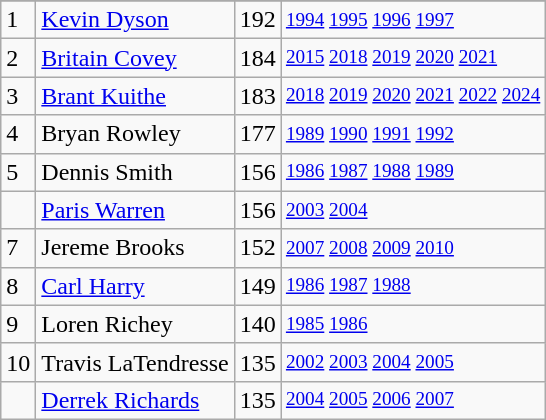<table class="wikitable">
<tr>
</tr>
<tr>
<td>1</td>
<td><a href='#'>Kevin Dyson</a></td>
<td>192</td>
<td style="font-size:80%;"><a href='#'>1994</a> <a href='#'>1995</a> <a href='#'>1996</a> <a href='#'>1997</a></td>
</tr>
<tr>
<td>2</td>
<td><a href='#'>Britain Covey</a></td>
<td>184</td>
<td style="font-size:80%;"><a href='#'>2015</a> <a href='#'>2018</a> <a href='#'>2019</a> <a href='#'>2020</a> <a href='#'>2021</a></td>
</tr>
<tr>
<td>3</td>
<td><a href='#'>Brant Kuithe</a></td>
<td>183</td>
<td style="font-size:80%;"><a href='#'>2018</a> <a href='#'>2019</a> <a href='#'>2020</a> <a href='#'>2021</a> <a href='#'>2022</a> <a href='#'>2024</a></td>
</tr>
<tr>
<td>4</td>
<td>Bryan Rowley</td>
<td>177</td>
<td style="font-size:80%;"><a href='#'>1989</a> <a href='#'>1990</a> <a href='#'>1991</a> <a href='#'>1992</a></td>
</tr>
<tr>
<td>5</td>
<td>Dennis Smith</td>
<td>156</td>
<td style="font-size:80%;"><a href='#'>1986</a> <a href='#'>1987</a> <a href='#'>1988</a> <a href='#'>1989</a></td>
</tr>
<tr>
<td></td>
<td><a href='#'>Paris Warren</a></td>
<td>156</td>
<td style="font-size:80%;"><a href='#'>2003</a> <a href='#'>2004</a></td>
</tr>
<tr>
<td>7</td>
<td>Jereme Brooks</td>
<td>152</td>
<td style="font-size:80%;"><a href='#'>2007</a> <a href='#'>2008</a> <a href='#'>2009</a> <a href='#'>2010</a></td>
</tr>
<tr>
<td>8</td>
<td><a href='#'>Carl Harry</a></td>
<td>149</td>
<td style="font-size:80%;"><a href='#'>1986</a> <a href='#'>1987</a> <a href='#'>1988</a></td>
</tr>
<tr>
<td>9</td>
<td>Loren Richey</td>
<td>140</td>
<td style="font-size:80%;"><a href='#'>1985</a> <a href='#'>1986</a></td>
</tr>
<tr>
<td>10</td>
<td>Travis LaTendresse</td>
<td>135</td>
<td style="font-size:80%;"><a href='#'>2002</a> <a href='#'>2003</a> <a href='#'>2004</a> <a href='#'>2005</a></td>
</tr>
<tr>
<td></td>
<td><a href='#'>Derrek Richards</a></td>
<td>135</td>
<td style="font-size:80%;"><a href='#'>2004</a> <a href='#'>2005</a> <a href='#'>2006</a> <a href='#'>2007</a></td>
</tr>
</table>
